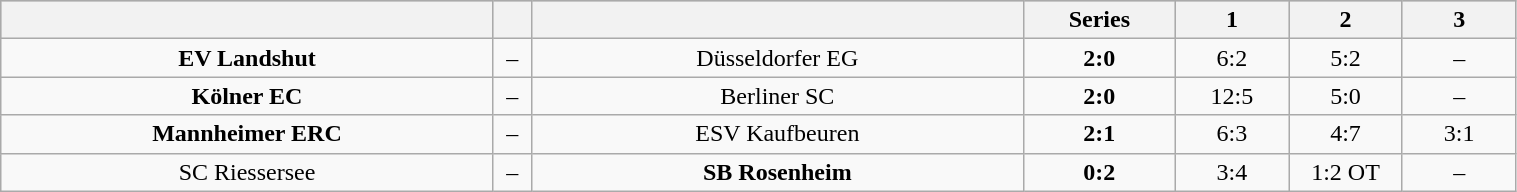<table class="wikitable" width="80%">
<tr style="background-color:#c0c0c0;">
<th style="width:32.5%;"></th>
<th style="width:2.5%;"></th>
<th style="width:32.5%;"></th>
<th style="width:10%;">Series</th>
<th style="width:7.5%;">1</th>
<th style="width:7.5%;">2</th>
<th style="width:7.5%;">3</th>
</tr>
<tr align="center">
<td><strong>EV Landshut</strong></td>
<td>–</td>
<td>Düsseldorfer EG</td>
<td><strong>2:0</strong></td>
<td>6:2</td>
<td>5:2</td>
<td>–</td>
</tr>
<tr align="center">
<td><strong>Kölner EC</strong></td>
<td>–</td>
<td>Berliner SC</td>
<td><strong>2:0</strong></td>
<td>12:5</td>
<td>5:0</td>
<td>–</td>
</tr>
<tr align="center">
<td><strong>Mannheimer ERC</strong></td>
<td>–</td>
<td>ESV Kaufbeuren</td>
<td><strong>2:1</strong></td>
<td>6:3</td>
<td>4:7</td>
<td>3:1</td>
</tr>
<tr align="center">
<td>SC Riessersee</td>
<td>–</td>
<td><strong>SB Rosenheim</strong></td>
<td><strong>0:2</strong></td>
<td>3:4</td>
<td>1:2 OT</td>
<td>–</td>
</tr>
</table>
